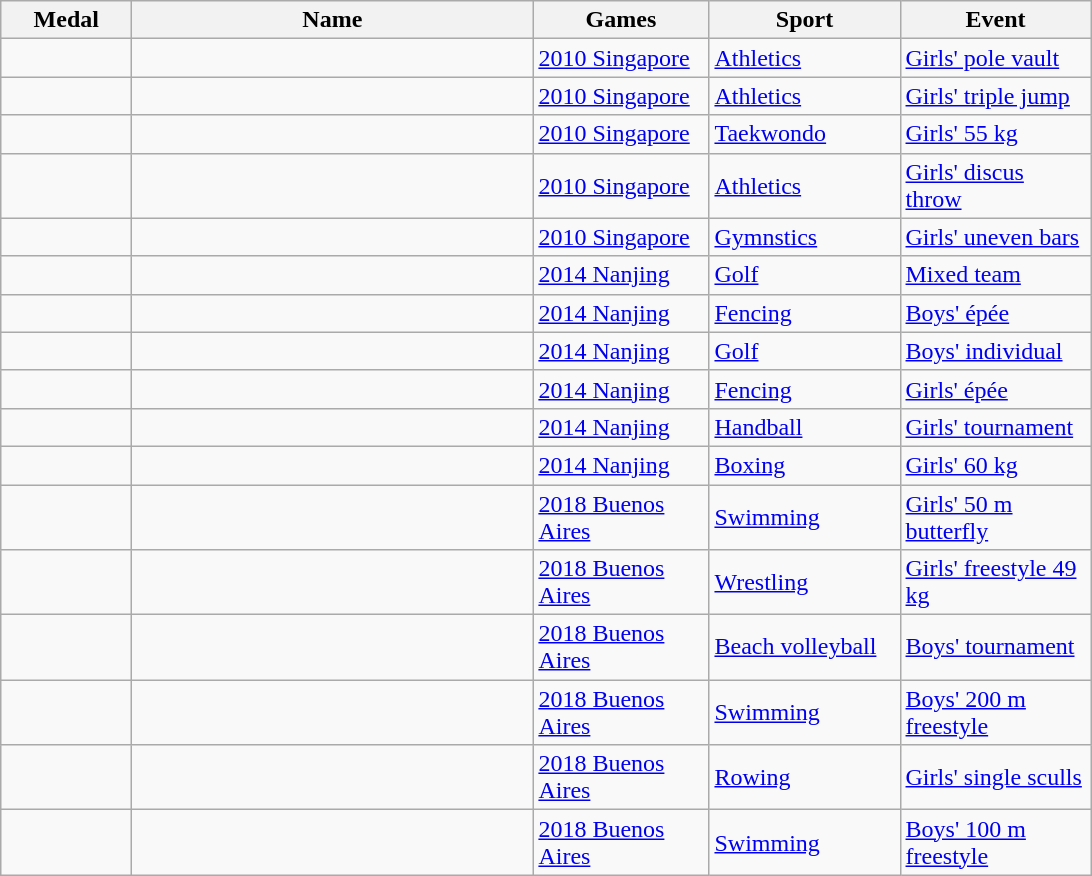<table class="wikitable sortable">
<tr>
<th style="width:5em;">Medal</th>
<th width=260>Name</th>
<th width=110>Games</th>
<th width=120>Sport</th>
<th width=120>Event</th>
</tr>
<tr>
<td></td>
<td></td>
<td><a href='#'>2010 Singapore</a></td>
<td><a href='#'>Athletics</a></td>
<td><a href='#'>Girls' pole vault</a></td>
</tr>
<tr>
<td></td>
<td></td>
<td><a href='#'>2010 Singapore</a></td>
<td><a href='#'>Athletics</a></td>
<td><a href='#'>Girls' triple jump</a></td>
</tr>
<tr>
<td></td>
<td></td>
<td><a href='#'>2010 Singapore</a></td>
<td><a href='#'>Taekwondo</a></td>
<td><a href='#'>Girls' 55 kg</a></td>
</tr>
<tr>
<td></td>
<td></td>
<td><a href='#'>2010 Singapore</a></td>
<td><a href='#'>Athletics</a></td>
<td><a href='#'>Girls' discus throw</a></td>
</tr>
<tr>
<td></td>
<td></td>
<td><a href='#'>2010 Singapore</a></td>
<td><a href='#'>Gymnstics</a></td>
<td><a href='#'>Girls' uneven bars</a></td>
</tr>
<tr>
<td></td>
<td><br></td>
<td><a href='#'>2014 Nanjing</a></td>
<td><a href='#'>Golf</a></td>
<td><a href='#'>Mixed team</a></td>
</tr>
<tr>
<td></td>
<td></td>
<td><a href='#'>2014 Nanjing</a></td>
<td><a href='#'>Fencing</a></td>
<td><a href='#'>Boys' épée</a></td>
</tr>
<tr>
<td></td>
<td></td>
<td><a href='#'>2014 Nanjing</a></td>
<td><a href='#'>Golf</a></td>
<td><a href='#'>Boys' individual</a></td>
</tr>
<tr>
<td></td>
<td></td>
<td><a href='#'>2014 Nanjing</a></td>
<td><a href='#'>Fencing</a></td>
<td><a href='#'>Girls' épée</a></td>
</tr>
<tr>
<td></td>
<td></td>
<td><a href='#'>2014 Nanjing</a></td>
<td><a href='#'>Handball</a></td>
<td><a href='#'>Girls' tournament</a></td>
</tr>
<tr>
<td></td>
<td></td>
<td><a href='#'>2014 Nanjing</a></td>
<td><a href='#'>Boxing</a></td>
<td><a href='#'>Girls' 60 kg</a></td>
</tr>
<tr>
<td></td>
<td></td>
<td><a href='#'>2018 Buenos Aires</a></td>
<td><a href='#'>Swimming</a></td>
<td><a href='#'>Girls' 50 m butterfly</a></td>
</tr>
<tr>
<td></td>
<td></td>
<td><a href='#'>2018 Buenos Aires</a></td>
<td><a href='#'> Wrestling</a></td>
<td><a href='#'>Girls' freestyle 49 kg</a></td>
</tr>
<tr>
<td></td>
<td><br></td>
<td><a href='#'>2018 Buenos Aires</a></td>
<td><a href='#'> Beach volleyball</a></td>
<td><a href='#'>Boys' tournament</a></td>
</tr>
<tr>
<td></td>
<td></td>
<td><a href='#'>2018 Buenos Aires</a></td>
<td><a href='#'>Swimming</a></td>
<td><a href='#'>Boys' 200 m freestyle</a></td>
</tr>
<tr>
<td></td>
<td></td>
<td><a href='#'>2018 Buenos Aires</a></td>
<td><a href='#'> Rowing</a></td>
<td><a href='#'>Girls' single sculls</a></td>
</tr>
<tr>
<td></td>
<td></td>
<td><a href='#'>2018 Buenos Aires</a></td>
<td><a href='#'>Swimming</a></td>
<td><a href='#'>Boys' 100 m freestyle</a></td>
</tr>
</table>
